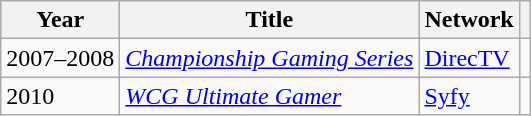<table class="wikitable sortable">
<tr>
<th>Year</th>
<th>Title</th>
<th>Network</th>
<th scope="col" class="unsortable"></th>
</tr>
<tr>
<td>2007–2008</td>
<td><em><a href='#'>Championship Gaming Series</a></em></td>
<td><a href='#'>DirecTV</a></td>
<td></td>
</tr>
<tr>
<td>2010</td>
<td><em><a href='#'>WCG Ultimate Gamer</a></em></td>
<td><a href='#'>Syfy</a></td>
<td></td>
</tr>
</table>
